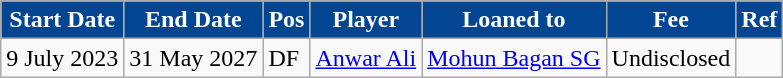<table class="wikitable plainrowheaders sortable">
<tr>
<th style="background:#014593; color:white;">Start Date</th>
<th style="background:#014593; color:white;">End Date</th>
<th style="background:#014593; color:white;">Pos</th>
<th style="background:#014593; color:white;">Player</th>
<th style="background:#014593; color:white;">Loaned to</th>
<th style="background:#014593; color:white;">Fee</th>
<th style="background:#014593; color:white;">Ref</th>
</tr>
<tr>
<td>9 July 2023</td>
<td>31 May 2027</td>
<td>DF</td>
<td> <a href='#'>Anwar Ali</a></td>
<td><a href='#'>Mohun Bagan SG</a></td>
<td>Undisclosed</td>
<td></td>
</tr>
</table>
